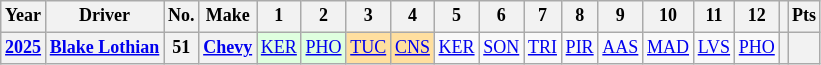<table class="wikitable" style="text-align:center; font-size:75%">
<tr>
<th>Year</th>
<th>Driver</th>
<th>No.</th>
<th>Make</th>
<th>1</th>
<th>2</th>
<th>3</th>
<th>4</th>
<th>5</th>
<th>6</th>
<th>7</th>
<th>8</th>
<th>9</th>
<th>10</th>
<th>11</th>
<th>12</th>
<th></th>
<th>Pts</th>
</tr>
<tr>
<th><a href='#'>2025</a></th>
<th><a href='#'>Blake Lothian</a></th>
<th>51</th>
<th><a href='#'>Chevy</a></th>
<td style="background:#DFFFDF;"><a href='#'>KER</a><br></td>
<td style="background:#DFFFDF;"><a href='#'>PHO</a><br></td>
<td style="background:#FFDF9F;"><a href='#'>TUC</a><br></td>
<td style="background:#FFDF9F;"><a href='#'>CNS</a><br></td>
<td><a href='#'>KER</a></td>
<td><a href='#'>SON</a></td>
<td><a href='#'>TRI</a></td>
<td><a href='#'>PIR</a></td>
<td><a href='#'>AAS</a></td>
<td><a href='#'>MAD</a></td>
<td><a href='#'>LVS</a></td>
<td><a href='#'>PHO</a></td>
<th></th>
<th></th>
</tr>
</table>
